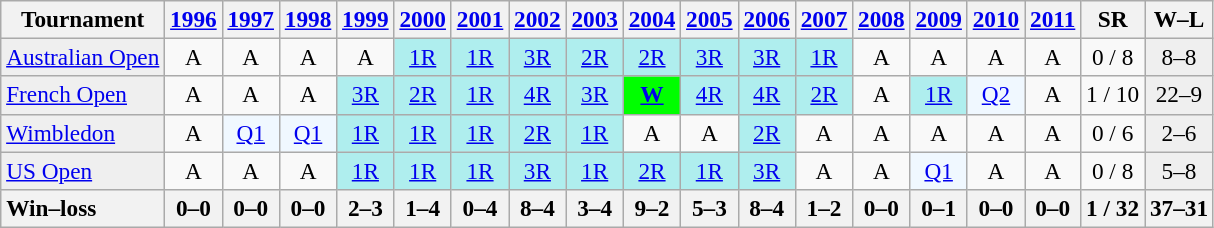<table class="wikitable" style="text-align:center;font-size:97%">
<tr>
<th>Tournament</th>
<th><a href='#'>1996</a></th>
<th><a href='#'>1997</a></th>
<th><a href='#'>1998</a></th>
<th><a href='#'>1999</a></th>
<th><a href='#'>2000</a></th>
<th><a href='#'>2001</a></th>
<th><a href='#'>2002</a></th>
<th><a href='#'>2003</a></th>
<th><a href='#'>2004</a></th>
<th><a href='#'>2005</a></th>
<th><a href='#'>2006</a></th>
<th><a href='#'>2007</a></th>
<th><a href='#'>2008</a></th>
<th><a href='#'>2009</a></th>
<th><a href='#'>2010</a></th>
<th><a href='#'>2011</a></th>
<th>SR</th>
<th>W–L</th>
</tr>
<tr>
<td style="background:#efefef; text-align:left;"><a href='#'>Australian Open</a></td>
<td>A</td>
<td>A</td>
<td>A</td>
<td>A</td>
<td style="background:#afeeee;"><a href='#'>1R</a></td>
<td style="background:#afeeee;"><a href='#'>1R</a></td>
<td style="background:#afeeee;"><a href='#'>3R</a></td>
<td style="background:#afeeee;"><a href='#'>2R</a></td>
<td style="background:#afeeee;"><a href='#'>2R</a></td>
<td style="background:#afeeee;"><a href='#'>3R</a></td>
<td style="background:#afeeee;"><a href='#'>3R</a></td>
<td style="background:#afeeee;"><a href='#'>1R</a></td>
<td>A</td>
<td>A</td>
<td>A</td>
<td>A</td>
<td>0 / 8</td>
<td style="background:#efefef;">8–8</td>
</tr>
<tr>
<td style="background:#efefef; text-align:left;"><a href='#'>French Open</a></td>
<td>A</td>
<td>A</td>
<td>A</td>
<td style="background:#afeeee;"><a href='#'>3R</a></td>
<td style="background:#afeeee;"><a href='#'>2R</a></td>
<td style="background:#afeeee;"><a href='#'>1R</a></td>
<td style="background:#afeeee;"><a href='#'>4R</a></td>
<td style="background:#afeeee;"><a href='#'>3R</a></td>
<td bgcolor="lime"><a href='#'><strong>W</strong></a></td>
<td style="background:#afeeee;"><a href='#'>4R</a></td>
<td style="background:#afeeee;"><a href='#'>4R</a></td>
<td style="background:#afeeee;"><a href='#'>2R</a></td>
<td>A</td>
<td style="background:#afeeee;"><a href='#'>1R</a></td>
<td style="background:#f0f8ff"><a href='#'>Q2</a></td>
<td>A</td>
<td>1 / 10</td>
<td style="background:#efefef;">22–9</td>
</tr>
<tr>
<td style="background:#efefef; text-align:left;"><a href='#'>Wimbledon</a></td>
<td>A</td>
<td style="background:#f0f8ff"><a href='#'>Q1</a></td>
<td style="background:#f0f8ff"><a href='#'>Q1</a></td>
<td style="background:#afeeee;"><a href='#'>1R</a></td>
<td style="background:#afeeee;"><a href='#'>1R</a></td>
<td style="background:#afeeee;"><a href='#'>1R</a></td>
<td style="background:#afeeee;"><a href='#'>2R</a></td>
<td style="background:#afeeee;"><a href='#'>1R</a></td>
<td>A</td>
<td>A</td>
<td style="background:#afeeee;"><a href='#'>2R</a></td>
<td>A</td>
<td>A</td>
<td>A</td>
<td>A</td>
<td>A</td>
<td>0 / 6</td>
<td style="background:#efefef;">2–6</td>
</tr>
<tr>
<td style="background:#efefef; text-align:left;"><a href='#'>US Open</a></td>
<td>A</td>
<td>A</td>
<td>A</td>
<td style="background:#afeeee;"><a href='#'>1R</a></td>
<td style="background:#afeeee;"><a href='#'>1R</a></td>
<td style="background:#afeeee;"><a href='#'>1R</a></td>
<td style="background:#afeeee;"><a href='#'>3R</a></td>
<td style="background:#afeeee;"><a href='#'>1R</a></td>
<td style="background:#afeeee;"><a href='#'>2R</a></td>
<td style="background:#afeeee;"><a href='#'>1R</a></td>
<td style="background:#afeeee;"><a href='#'>3R</a></td>
<td>A</td>
<td>A</td>
<td style="background:#f0f8ff"><a href='#'>Q1</a></td>
<td>A</td>
<td>A</td>
<td>0 / 8</td>
<td style="background:#efefef;">5–8</td>
</tr>
<tr>
<th style="text-align:left">Win–loss</th>
<th>0–0</th>
<th>0–0</th>
<th>0–0</th>
<th>2–3</th>
<th>1–4</th>
<th>0–4</th>
<th>8–4</th>
<th>3–4</th>
<th>9–2</th>
<th>5–3</th>
<th>8–4</th>
<th>1–2</th>
<th>0–0</th>
<th>0–1</th>
<th>0–0</th>
<th>0–0</th>
<th>1 / 32</th>
<th>37–31</th>
</tr>
</table>
